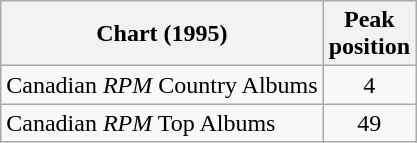<table class="wikitable">
<tr>
<th>Chart (1995)</th>
<th>Peak<br>position</th>
</tr>
<tr>
<td>Canadian <em>RPM</em> Country Albums</td>
<td align="center">4</td>
</tr>
<tr>
<td>Canadian <em>RPM</em> Top Albums</td>
<td align="center">49</td>
</tr>
</table>
